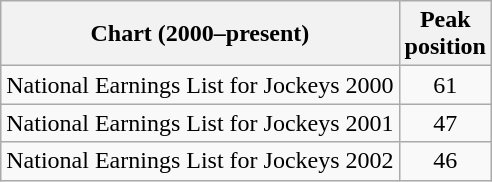<table class="wikitable sortable">
<tr>
<th>Chart (2000–present)</th>
<th>Peak<br>position</th>
</tr>
<tr>
<td>National Earnings List for Jockeys 2000</td>
<td style="text-align:center;">61</td>
</tr>
<tr>
<td>National Earnings List for Jockeys 2001</td>
<td style="text-align:center;">47</td>
</tr>
<tr>
<td>National Earnings List for Jockeys 2002</td>
<td style="text-align:center;">46</td>
</tr>
</table>
